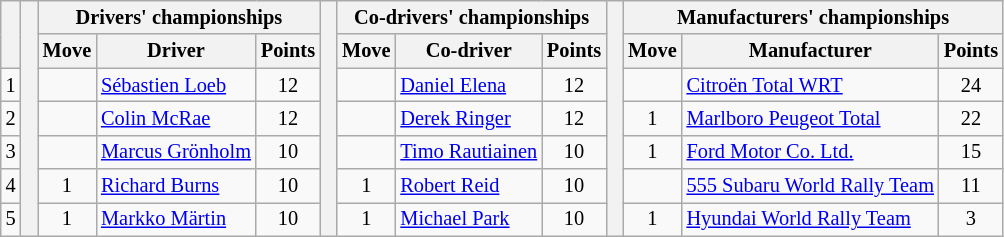<table class="wikitable" style="font-size:85%;">
<tr>
<th rowspan="2"></th>
<th rowspan="7" style="width:5px;"></th>
<th colspan="3">Drivers' championships</th>
<th rowspan="7" style="width:5px;"></th>
<th colspan="3" nowrap>Co-drivers' championships</th>
<th rowspan="7" style="width:5px;"></th>
<th colspan="3" nowrap>Manufacturers' championships</th>
</tr>
<tr>
<th>Move</th>
<th>Driver</th>
<th>Points</th>
<th>Move</th>
<th>Co-driver</th>
<th>Points</th>
<th>Move</th>
<th>Manufacturer</th>
<th>Points</th>
</tr>
<tr>
<td align="center">1</td>
<td align="center"></td>
<td> <a href='#'>Sébastien Loeb</a></td>
<td align="center">12</td>
<td align="center"></td>
<td> <a href='#'>Daniel Elena</a></td>
<td align="center">12</td>
<td align="center"></td>
<td> <a href='#'>Citroën Total WRT</a></td>
<td align="center">24</td>
</tr>
<tr>
<td align="center">2</td>
<td align="center"></td>
<td> <a href='#'>Colin McRae</a></td>
<td align="center">12</td>
<td align="center"></td>
<td> <a href='#'>Derek Ringer</a></td>
<td align="center">12</td>
<td align="center"> 1</td>
<td> <a href='#'>Marlboro Peugeot Total</a></td>
<td align="center">22</td>
</tr>
<tr>
<td align="center">3</td>
<td align="center"></td>
<td> <a href='#'>Marcus Grönholm</a></td>
<td align="center">10</td>
<td align="center"></td>
<td> <a href='#'>Timo Rautiainen</a></td>
<td align="center">10</td>
<td align="center"> 1</td>
<td> <a href='#'>Ford Motor Co. Ltd.</a></td>
<td align="center">15</td>
</tr>
<tr>
<td align="center">4</td>
<td align="center"> 1</td>
<td> <a href='#'>Richard Burns</a></td>
<td align="center">10</td>
<td align="center"> 1</td>
<td> <a href='#'>Robert Reid</a></td>
<td align="center">10</td>
<td align="center"></td>
<td> <a href='#'>555 Subaru World Rally Team</a></td>
<td align="center">11</td>
</tr>
<tr>
<td align="center">5</td>
<td align="center"> 1</td>
<td> <a href='#'>Markko Märtin</a></td>
<td align="center">10</td>
<td align="center"> 1</td>
<td> <a href='#'>Michael Park</a></td>
<td align="center">10</td>
<td align="center"> 1</td>
<td> <a href='#'>Hyundai World Rally Team</a></td>
<td align="center">3</td>
</tr>
</table>
